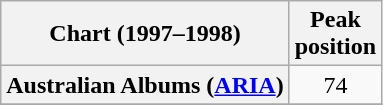<table class="wikitable sortable plainrowheaders" style="text-align:center">
<tr>
<th scope="col">Chart (1997–1998)</th>
<th scope="col">Peak<br>position</th>
</tr>
<tr>
<th scope="row">Australian Albums (<a href='#'>ARIA</a>)</th>
<td>74</td>
</tr>
<tr>
</tr>
<tr>
</tr>
<tr>
</tr>
<tr>
</tr>
<tr>
</tr>
<tr>
</tr>
<tr>
</tr>
</table>
